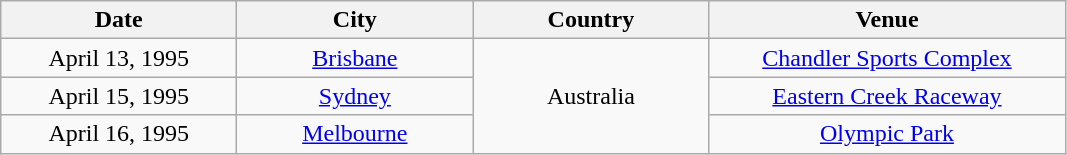<table class="wikitable" style="text-align:center;">
<tr>
<th width="150">Date</th>
<th width="150">City</th>
<th width="150">Country</th>
<th width="230">Venue</th>
</tr>
<tr>
<td>April 13, 1995</td>
<td><a href='#'>Brisbane</a></td>
<td rowspan="3">Australia</td>
<td><a href='#'>Chandler Sports Complex</a></td>
</tr>
<tr>
<td>April 15, 1995</td>
<td><a href='#'>Sydney</a></td>
<td><a href='#'>Eastern Creek Raceway</a></td>
</tr>
<tr>
<td>April 16, 1995</td>
<td><a href='#'>Melbourne</a></td>
<td><a href='#'>Olympic Park</a></td>
</tr>
</table>
